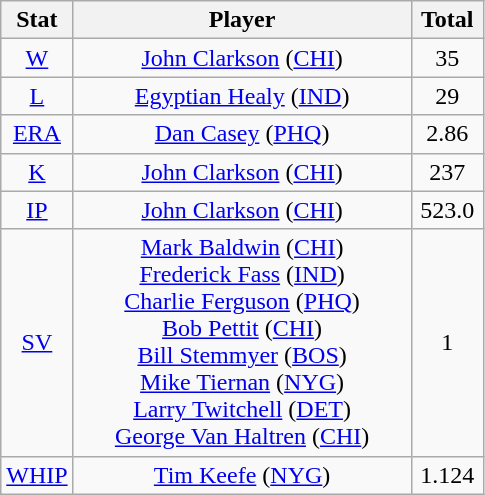<table class="wikitable" style="text-align:center;">
<tr>
<th style="width:15%;">Stat</th>
<th>Player</th>
<th style="width:15%;">Total</th>
</tr>
<tr>
<td><a href='#'>W</a></td>
<td><a href='#'>John Clarkson</a> (<a href='#'>CHI</a>)</td>
<td>35</td>
</tr>
<tr>
<td><a href='#'>L</a></td>
<td><a href='#'>Egyptian Healy</a> (<a href='#'>IND</a>)</td>
<td>29</td>
</tr>
<tr>
<td><a href='#'>ERA</a></td>
<td><a href='#'>Dan Casey</a> (<a href='#'>PHQ</a>)</td>
<td>2.86</td>
</tr>
<tr>
<td><a href='#'>K</a></td>
<td><a href='#'>John Clarkson</a> (<a href='#'>CHI</a>)</td>
<td>237</td>
</tr>
<tr>
<td><a href='#'>IP</a></td>
<td><a href='#'>John Clarkson</a> (<a href='#'>CHI</a>)</td>
<td>523.0</td>
</tr>
<tr>
<td><a href='#'>SV</a></td>
<td><a href='#'>Mark Baldwin</a> (<a href='#'>CHI</a>)<br><a href='#'>Frederick Fass</a> (<a href='#'>IND</a>)<br><a href='#'>Charlie Ferguson</a> (<a href='#'>PHQ</a>)<br><a href='#'>Bob Pettit</a> (<a href='#'>CHI</a>)<br><a href='#'>Bill Stemmyer</a> (<a href='#'>BOS</a>)<br><a href='#'>Mike Tiernan</a> (<a href='#'>NYG</a>)<br><a href='#'>Larry Twitchell</a> (<a href='#'>DET</a>)<br><a href='#'>George Van Haltren</a> (<a href='#'>CHI</a>)</td>
<td>1</td>
</tr>
<tr>
<td><a href='#'>WHIP</a></td>
<td><a href='#'>Tim Keefe</a> (<a href='#'>NYG</a>)</td>
<td>1.124</td>
</tr>
</table>
